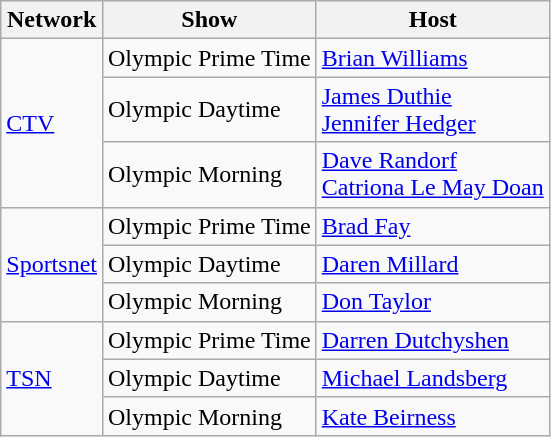<table class="wikitable">
<tr>
<th>Network</th>
<th>Show</th>
<th>Host</th>
</tr>
<tr>
<td rowspan="3"><a href='#'>CTV</a></td>
<td>Olympic Prime Time</td>
<td><a href='#'>Brian Williams</a></td>
</tr>
<tr>
<td>Olympic Daytime</td>
<td><a href='#'>James Duthie</a><br><a href='#'>Jennifer Hedger</a></td>
</tr>
<tr>
<td>Olympic Morning</td>
<td><a href='#'>Dave Randorf</a><br><a href='#'>Catriona Le May Doan</a></td>
</tr>
<tr>
<td rowspan="3"><a href='#'>Sportsnet</a></td>
<td>Olympic Prime Time</td>
<td><a href='#'>Brad Fay</a></td>
</tr>
<tr>
<td>Olympic Daytime</td>
<td><a href='#'>Daren Millard</a></td>
</tr>
<tr>
<td>Olympic Morning</td>
<td><a href='#'>Don Taylor</a></td>
</tr>
<tr>
<td rowspan="3"><a href='#'>TSN</a></td>
<td>Olympic Prime Time</td>
<td><a href='#'>Darren Dutchyshen</a></td>
</tr>
<tr>
<td>Olympic Daytime</td>
<td><a href='#'>Michael Landsberg</a></td>
</tr>
<tr>
<td>Olympic Morning</td>
<td><a href='#'>Kate Beirness</a></td>
</tr>
</table>
